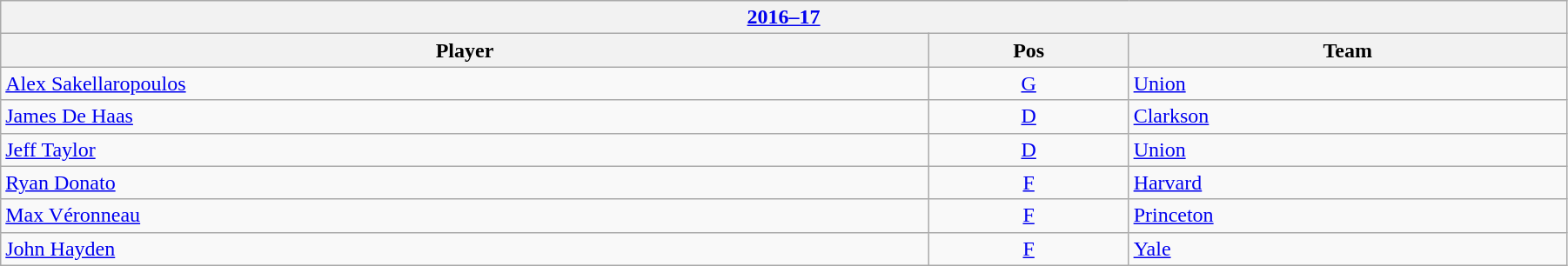<table class="wikitable" width=95%>
<tr>
<th colspan=3><a href='#'>2016–17</a></th>
</tr>
<tr>
<th>Player</th>
<th>Pos</th>
<th>Team</th>
</tr>
<tr>
<td><a href='#'>Alex Sakellaropoulos</a></td>
<td align=center><a href='#'>G</a></td>
<td><a href='#'>Union</a></td>
</tr>
<tr>
<td><a href='#'>James De Haas</a></td>
<td align=center><a href='#'>D</a></td>
<td><a href='#'>Clarkson</a></td>
</tr>
<tr>
<td><a href='#'>Jeff Taylor</a></td>
<td align=center><a href='#'>D</a></td>
<td><a href='#'>Union</a></td>
</tr>
<tr>
<td><a href='#'>Ryan Donato</a></td>
<td align=center><a href='#'>F</a></td>
<td><a href='#'>Harvard</a></td>
</tr>
<tr>
<td><a href='#'>Max Véronneau</a></td>
<td align=center><a href='#'>F</a></td>
<td><a href='#'>Princeton</a></td>
</tr>
<tr>
<td><a href='#'>John Hayden</a></td>
<td align=center><a href='#'>F</a></td>
<td><a href='#'>Yale</a></td>
</tr>
</table>
